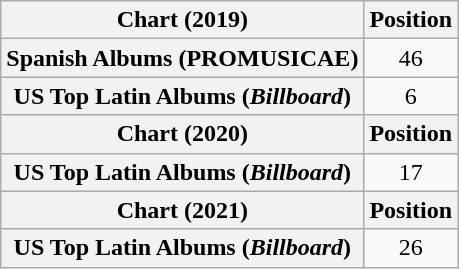<table class="wikitable plainrowheaders" style="text-align:center;">
<tr>
<th scope="col">Chart (2019)</th>
<th scope="col">Position</th>
</tr>
<tr>
<th scope="row">Spanish Albums (PROMUSICAE)</th>
<td>46</td>
</tr>
<tr>
<th scope="row">US Top Latin Albums (<em>Billboard</em>)</th>
<td>6</td>
</tr>
<tr>
<th scope="col">Chart (2020)</th>
<th scope="col">Position</th>
</tr>
<tr>
<th scope="row">US Top Latin Albums (<em>Billboard</em>)</th>
<td>17</td>
</tr>
<tr>
<th scope="col">Chart (2021)</th>
<th scope="col">Position</th>
</tr>
<tr>
<th scope="row">US Top Latin Albums (<em>Billboard</em>)</th>
<td>26</td>
</tr>
</table>
